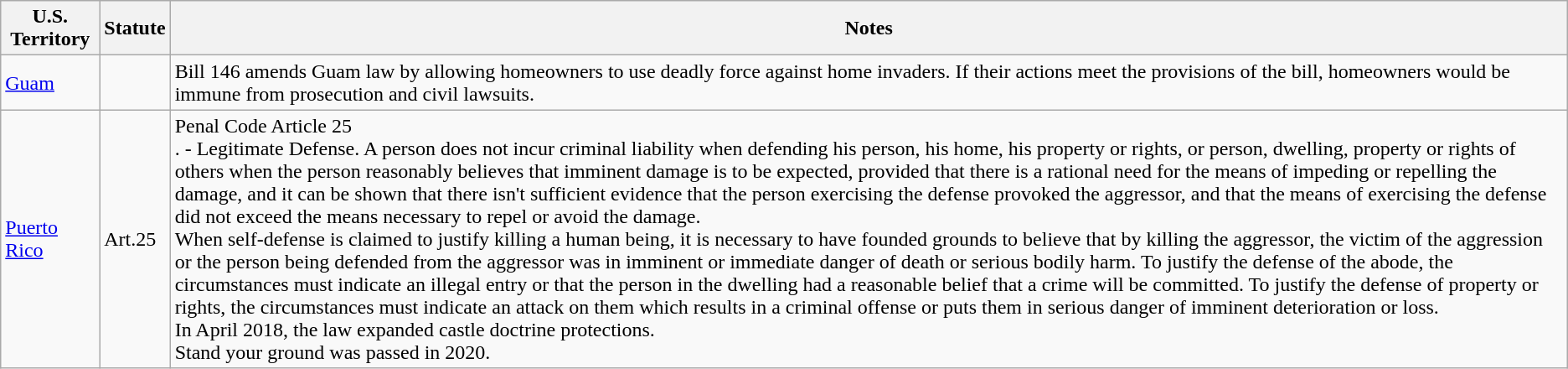<table class="wikitable sortable">
<tr>
<th>U.S. Territory</th>
<th>Statute</th>
<th>Notes</th>
</tr>
<tr>
<td><a href='#'>Guam</a></td>
<td></td>
<td>Bill 146 amends Guam law by allowing homeowners to use deadly force against home invaders. If their actions meet the provisions of the bill, homeowners would be immune from prosecution and civil lawsuits.</td>
</tr>
<tr>
<td><a href='#'>Puerto Rico</a></td>
<td> Art.25</td>
<td>Penal Code Article 25<br>.
-
Legitimate Defense.
A person does not incur criminal liability when defending his person, his home, his property or rights, or person, dwelling, property or rights of others when the person reasonably believes that imminent damage is to be expected, provided that there is a rational need for the means of impeding or repelling the damage, and it can be shown that there isn't sufficient evidence that the person exercising the defense provoked the aggressor, and that the means of exercising the defense did not exceed the means necessary to repel or avoid the damage.<br>When self-defense is claimed to justify killing a human being, it is necessary to have founded grounds to believe that by killing the aggressor, the victim of the aggression or the person being defended from the aggressor was in imminent or immediate danger of death or serious bodily harm. To justify the defense of the abode, the circumstances must indicate an illegal entry or that the person in the dwelling had a reasonable belief that a crime will be committed. To justify the defense of property or rights, the circumstances must indicate an attack on them which results in a criminal offense or puts them in serious danger of imminent deterioration or loss.<br>In April 2018, the law expanded castle doctrine protections.<br>Stand your ground was passed in 2020.</td>
</tr>
</table>
